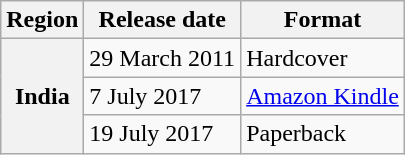<table class="wikitable sortable plainrowheaders">
<tr>
<th scope="col">Region</th>
<th scope="col">Release date</th>
<th scope="col">Format</th>
</tr>
<tr>
<th scope="row" rowspan="3">India</th>
<td>29 March 2011</td>
<td>Hardcover</td>
</tr>
<tr>
<td>7 July 2017</td>
<td><a href='#'>Amazon Kindle</a></td>
</tr>
<tr>
<td>19 July 2017</td>
<td>Paperback</td>
</tr>
</table>
